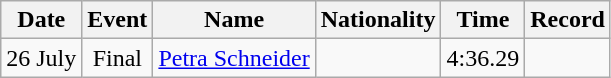<table class=wikitable style=text-align:center>
<tr>
<th>Date</th>
<th>Event</th>
<th>Name</th>
<th>Nationality</th>
<th>Time</th>
<th>Record</th>
</tr>
<tr>
<td>26 July</td>
<td>Final</td>
<td align=left><a href='#'>Petra Schneider</a></td>
<td align=left></td>
<td>4:36.29</td>
<td></td>
</tr>
</table>
